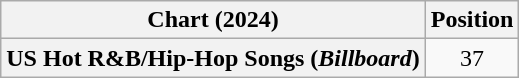<table class="wikitable plainrowheaders" style="text-align:center">
<tr>
<th scope="col">Chart (2024)</th>
<th scope="col">Position</th>
</tr>
<tr>
<th scope="row">US Hot R&B/Hip-Hop Songs (<em>Billboard</em>)</th>
<td>37</td>
</tr>
</table>
